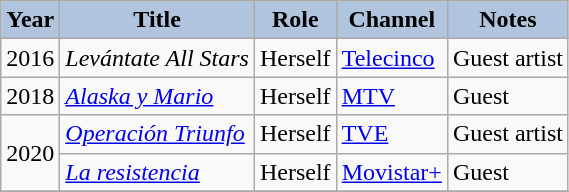<table class="wikitable">
<tr>
<th style="background: #B0C4DE;">Year</th>
<th style="background: #B0C4DE;">Title</th>
<th style="background: #B0C4DE;">Role</th>
<th style="background: #B0C4DE;">Channel</th>
<th style="background: #B0C4DE;">Notes</th>
</tr>
<tr>
<td>2016</td>
<td><em>Levántate All Stars</em></td>
<td>Herself</td>
<td><a href='#'>Telecinco</a></td>
<td>Guest artist</td>
</tr>
<tr>
<td>2018</td>
<td><em><a href='#'>Alaska y Mario</a></em></td>
<td>Herself</td>
<td><a href='#'>MTV</a></td>
<td>Guest</td>
</tr>
<tr>
<td rowspan="2">2020</td>
<td><em><a href='#'>Operación Triunfo</a></em></td>
<td>Herself</td>
<td><a href='#'>TVE</a></td>
<td>Guest artist</td>
</tr>
<tr>
<td><em><a href='#'>La resistencia</a></em></td>
<td>Herself</td>
<td><a href='#'>Movistar+</a></td>
<td>Guest</td>
</tr>
<tr>
</tr>
</table>
